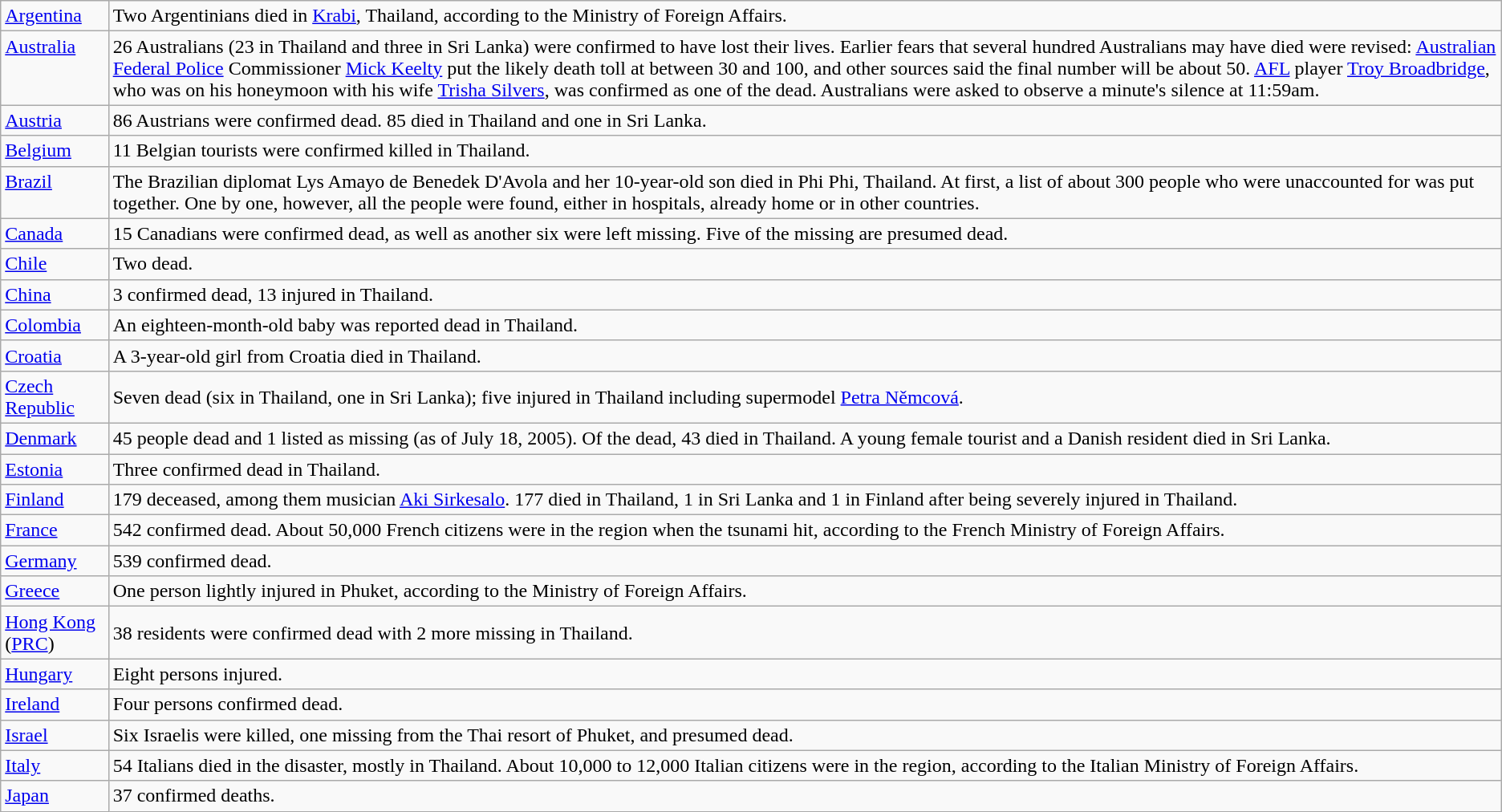<table class="wikitable">
<tr>
<td class=nowrap style=vertical-align:top><a href='#'>Argentina</a></td>
<td>Two Argentinians died in <a href='#'>Krabi</a>, Thailand, according to the Ministry of Foreign Affairs.</td>
</tr>
<tr>
<td class=nowrap style=vertical-align:top><a href='#'>Australia</a></td>
<td>26 Australians (23 in Thailand and three in Sri Lanka) were confirmed to have lost their lives. Earlier fears that several hundred Australians may have died were revised: <a href='#'>Australian Federal Police</a> Commissioner <a href='#'>Mick Keelty</a> put the likely death toll at between 30 and 100, and other sources said the final number will be about 50. <a href='#'>AFL</a> player <a href='#'>Troy Broadbridge</a>, who was on his honeymoon with his wife <a href='#'>Trisha Silvers</a>, was confirmed as one of the dead. Australians were asked to observe a minute's silence at 11:59am.</td>
</tr>
<tr>
<td class=nowrap style=vertical-align:top><a href='#'>Austria</a></td>
<td>86 Austrians were confirmed dead. 85 died in Thailand and one in Sri Lanka.</td>
</tr>
<tr>
<td class=nowrap style=vertical-align:top><a href='#'>Belgium</a></td>
<td>11 Belgian tourists were confirmed killed in Thailand.</td>
</tr>
<tr>
<td class=nowrap style=vertical-align:top><a href='#'>Brazil</a></td>
<td>The Brazilian diplomat Lys Amayo de Benedek D'Avola and her 10-year-old son died in Phi Phi, Thailand. At first, a list of about 300 people who were unaccounted for was put together. One by one, however, all the people were found, either in hospitals, already home or in other countries.</td>
</tr>
<tr>
<td class=nowrap style=vertical-align:top><a href='#'>Canada</a></td>
<td>15 Canadians were confirmed dead, as well as another six were left missing. Five of the missing are presumed dead.</td>
</tr>
<tr>
<td class=nowrap style=vertical-align:top><a href='#'>Chile</a></td>
<td>Two dead.</td>
</tr>
<tr>
<td class=nowrap style=vertical-align:top><a href='#'>China</a></td>
<td>3 confirmed dead, 13 injured in Thailand.</td>
</tr>
<tr>
<td class=nowrap style=vertical-align:top><a href='#'>Colombia</a></td>
<td>An eighteen-month-old baby was reported dead in Thailand.</td>
</tr>
<tr>
<td class=nowrap style=vertical-align:top><a href='#'>Croatia</a></td>
<td>A 3-year-old girl from Croatia died in Thailand.</td>
</tr>
<tr>
<td class=nowrap style=vertical-align:top><a href='#'>Czech Republic</a></td>
<td>Seven dead (six in Thailand, one in Sri Lanka); five injured in Thailand including supermodel <a href='#'>Petra Němcová</a>.</td>
</tr>
<tr>
<td class=nowrap style=vertical-align:top><a href='#'>Denmark</a></td>
<td>45 people dead and 1 listed as missing (as of July 18, 2005). Of the dead, 43 died in Thailand. A young female tourist and a Danish resident died in Sri Lanka.</td>
</tr>
<tr>
<td class=nowrap style=vertical-align:top><a href='#'>Estonia</a></td>
<td>Three confirmed dead in Thailand.</td>
</tr>
<tr>
<td class=nowrap style=vertical-align:top><a href='#'>Finland</a></td>
<td>179 deceased, among them musician <a href='#'>Aki Sirkesalo</a>. 177 died in Thailand, 1 in Sri Lanka and 1 in Finland after being severely injured in Thailand.</td>
</tr>
<tr>
<td class=nowrap style=vertical-align:top><a href='#'>France</a></td>
<td>542 confirmed dead. About 50,000 French citizens were in the region when the tsunami hit, according to the French Ministry of Foreign Affairs.</td>
</tr>
<tr>
<td class=nowrap style=vertical-align:top><a href='#'>Germany</a></td>
<td>539 confirmed dead.</td>
</tr>
<tr>
<td class=nowrap style=vertical-align:top><a href='#'>Greece</a></td>
<td>One person lightly injured in Phuket, according to the Ministry of Foreign Affairs.</td>
</tr>
<tr>
<td class=nowrap style=vertical-align:top><a href='#'>Hong Kong</a> (<a href='#'>PRC</a>)</td>
<td>38 residents were confirmed dead with 2 more missing in Thailand.</td>
</tr>
<tr>
<td class=nowrap style=vertical-align:top><a href='#'>Hungary</a></td>
<td>Eight persons injured.</td>
</tr>
<tr>
<td class=nowrap style=vertical-align:top><a href='#'>Ireland</a></td>
<td>Four persons confirmed dead.</td>
</tr>
<tr>
<td class=nowrap style=vertical-align:top><a href='#'>Israel</a></td>
<td>Six Israelis were killed, one missing from the Thai resort of Phuket, and presumed dead.</td>
</tr>
<tr>
<td class=nowrap style=vertical-align:top><a href='#'>Italy</a></td>
<td>54 Italians died in the disaster, mostly in Thailand. About 10,000 to 12,000 Italian citizens were in the region, according to the Italian Ministry of Foreign Affairs.</td>
</tr>
<tr>
<td class=nowrap style=vertical-align:top><a href='#'>Japan</a></td>
<td>37 confirmed deaths.</td>
</tr>
</table>
